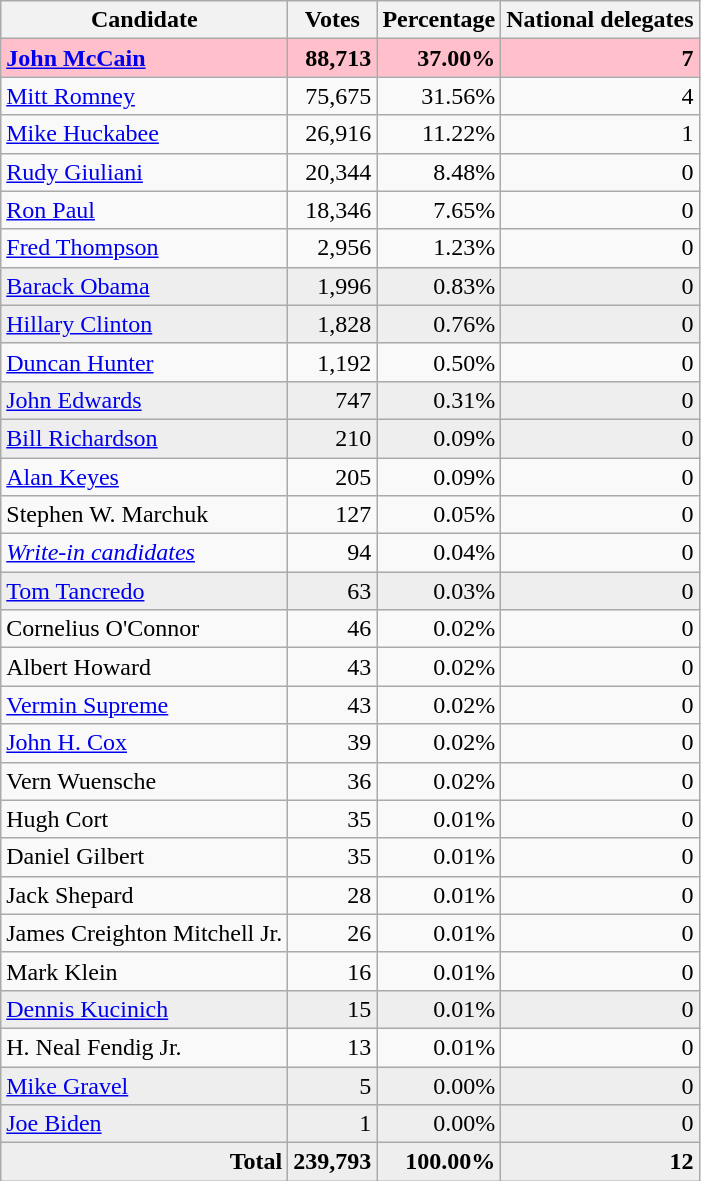<table class="wikitable" style="text-align:right;">
<tr>
<th>Candidate</th>
<th>Votes</th>
<th>Percentage</th>
<th>National delegates</th>
</tr>
<tr style="background:pink;">
<td style="text-align:left;"><strong><a href='#'>John McCain</a></strong></td>
<td><strong>88,713</strong></td>
<td><strong>37.00%</strong></td>
<td><strong>7</strong></td>
</tr>
<tr>
<td style="text-align:left;"><a href='#'>Mitt Romney</a></td>
<td>75,675</td>
<td>31.56%</td>
<td>4</td>
</tr>
<tr>
<td style="text-align:left;"><a href='#'>Mike Huckabee</a></td>
<td>26,916</td>
<td>11.22%</td>
<td>1</td>
</tr>
<tr>
<td style="text-align:left;"><a href='#'>Rudy Giuliani</a></td>
<td>20,344</td>
<td>8.48%</td>
<td>0</td>
</tr>
<tr>
<td style="text-align:left;"><a href='#'>Ron Paul</a></td>
<td>18,346</td>
<td>7.65%</td>
<td>0</td>
</tr>
<tr>
<td style="text-align:left;"><a href='#'>Fred Thompson</a></td>
<td>2,956</td>
<td>1.23%</td>
<td>0</td>
</tr>
<tr style="background:#eee;">
<td style="text-align:left;"><a href='#'>Barack Obama</a></td>
<td>1,996</td>
<td>0.83%</td>
<td>0</td>
</tr>
<tr style="background:#eee;">
<td style="text-align:left;"><a href='#'>Hillary Clinton</a></td>
<td>1,828</td>
<td>0.76%</td>
<td>0</td>
</tr>
<tr>
<td style="text-align:left;"><a href='#'>Duncan Hunter</a></td>
<td>1,192</td>
<td>0.50%</td>
<td>0</td>
</tr>
<tr style="background:#eee;">
<td style="text-align:left;"><a href='#'>John Edwards</a></td>
<td>747</td>
<td>0.31%</td>
<td>0</td>
</tr>
<tr style="background:#eee;">
<td style="text-align:left;"><a href='#'>Bill Richardson</a></td>
<td>210</td>
<td>0.09%</td>
<td>0</td>
</tr>
<tr>
<td style="text-align:left;"><a href='#'>Alan Keyes</a></td>
<td>205</td>
<td>0.09%</td>
<td>0</td>
</tr>
<tr>
<td style="text-align:left;">Stephen W. Marchuk</td>
<td>127</td>
<td>0.05%</td>
<td>0</td>
</tr>
<tr>
<td style="text-align:left;"><em><a href='#'>Write-in candidates</a></em></td>
<td>94</td>
<td>0.04%</td>
<td>0</td>
</tr>
<tr style="background:#eee;">
<td style="text-align:left;"><a href='#'>Tom Tancredo</a></td>
<td>63</td>
<td>0.03%</td>
<td>0</td>
</tr>
<tr>
<td style="text-align:left;">Cornelius O'Connor</td>
<td>46</td>
<td>0.02%</td>
<td>0</td>
</tr>
<tr>
<td style="text-align:left;">Albert Howard</td>
<td>43</td>
<td>0.02%</td>
<td>0</td>
</tr>
<tr>
<td style="text-align:left;"><a href='#'>Vermin Supreme</a></td>
<td>43</td>
<td>0.02%</td>
<td>0</td>
</tr>
<tr>
<td style="text-align:left;"><a href='#'>John H. Cox</a></td>
<td>39</td>
<td>0.02%</td>
<td>0</td>
</tr>
<tr>
<td style="text-align:left;">Vern Wuensche</td>
<td>36</td>
<td>0.02%</td>
<td>0</td>
</tr>
<tr>
<td style="text-align:left;">Hugh Cort</td>
<td>35</td>
<td>0.01%</td>
<td>0</td>
</tr>
<tr>
<td style="text-align:left;">Daniel Gilbert</td>
<td>35</td>
<td>0.01%</td>
<td>0</td>
</tr>
<tr>
<td style="text-align:left;">Jack Shepard</td>
<td>28</td>
<td>0.01%</td>
<td>0</td>
</tr>
<tr>
<td style="text-align:left;">James Creighton Mitchell Jr.</td>
<td>26</td>
<td>0.01%</td>
<td>0</td>
</tr>
<tr>
<td style="text-align:left;">Mark Klein</td>
<td>16</td>
<td>0.01%</td>
<td>0</td>
</tr>
<tr style="background:#eee;">
<td style="text-align:left;"><a href='#'>Dennis Kucinich</a></td>
<td>15</td>
<td>0.01%</td>
<td>0</td>
</tr>
<tr>
<td style="text-align:left;">H. Neal Fendig Jr.</td>
<td>13</td>
<td>0.01%</td>
<td>0</td>
</tr>
<tr style="background:#eee;">
<td style="text-align:left;"><a href='#'>Mike Gravel</a></td>
<td>5</td>
<td>0.00%</td>
<td>0</td>
</tr>
<tr style="background:#eee;">
<td style="text-align:left;"><a href='#'>Joe Biden</a></td>
<td>1</td>
<td>0.00%</td>
<td>0</td>
</tr>
<tr style="background:#eee;">
<td><strong>Total</strong></td>
<td><strong>239,793</strong></td>
<td><strong>100.00%</strong></td>
<td><strong>12</strong></td>
</tr>
</table>
